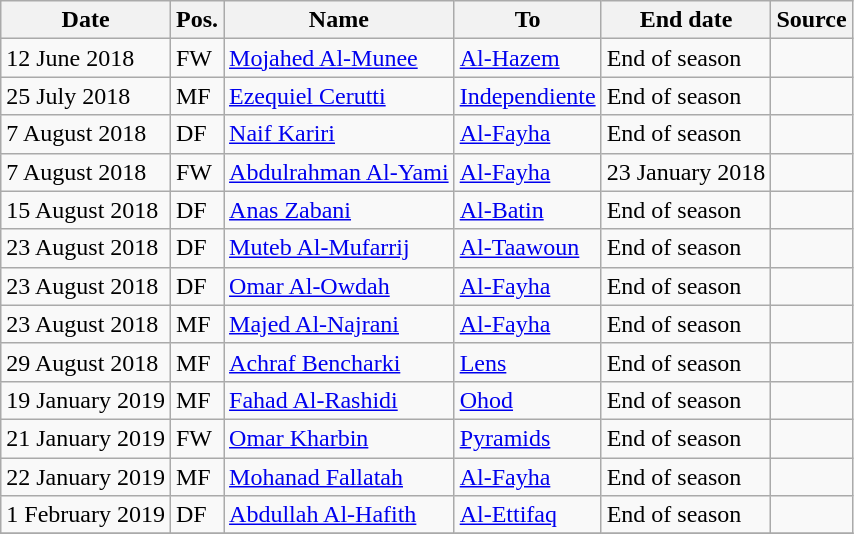<table class="wikitable" style="text-align:left">
<tr>
<th>Date</th>
<th>Pos.</th>
<th>Name</th>
<th>To</th>
<th>End date</th>
<th>Source</th>
</tr>
<tr>
<td>12 June 2018</td>
<td>FW</td>
<td> <a href='#'>Mojahed Al-Munee</a></td>
<td> <a href='#'>Al-Hazem</a></td>
<td>End of season</td>
<td></td>
</tr>
<tr>
<td>25 July 2018</td>
<td>MF</td>
<td> <a href='#'>Ezequiel Cerutti</a></td>
<td> <a href='#'>Independiente</a></td>
<td>End of season</td>
<td></td>
</tr>
<tr>
<td>7 August 2018</td>
<td>DF</td>
<td> <a href='#'>Naif Kariri</a></td>
<td> <a href='#'>Al-Fayha</a></td>
<td>End of season</td>
<td></td>
</tr>
<tr>
<td>7 August 2018</td>
<td>FW</td>
<td> <a href='#'>Abdulrahman Al-Yami</a></td>
<td> <a href='#'>Al-Fayha</a></td>
<td>23 January 2018</td>
<td></td>
</tr>
<tr>
<td>15 August 2018</td>
<td>DF</td>
<td> <a href='#'>Anas Zabani</a></td>
<td> <a href='#'>Al-Batin</a></td>
<td>End of season</td>
<td></td>
</tr>
<tr>
<td>23 August 2018</td>
<td>DF</td>
<td> <a href='#'>Muteb Al-Mufarrij</a></td>
<td> <a href='#'>Al-Taawoun</a></td>
<td>End of season</td>
<td></td>
</tr>
<tr>
<td>23 August 2018</td>
<td>DF</td>
<td> <a href='#'>Omar Al-Owdah</a></td>
<td> <a href='#'>Al-Fayha</a></td>
<td>End of season</td>
<td></td>
</tr>
<tr>
<td>23 August 2018</td>
<td>MF</td>
<td> <a href='#'>Majed Al-Najrani</a></td>
<td> <a href='#'>Al-Fayha</a></td>
<td>End of season</td>
<td></td>
</tr>
<tr>
<td>29 August 2018</td>
<td>MF</td>
<td> <a href='#'>Achraf Bencharki</a></td>
<td> <a href='#'>Lens</a></td>
<td>End of season</td>
<td></td>
</tr>
<tr>
<td>19 January 2019</td>
<td>MF</td>
<td> <a href='#'>Fahad Al-Rashidi</a></td>
<td> <a href='#'>Ohod</a></td>
<td>End of season</td>
<td></td>
</tr>
<tr>
<td>21 January 2019</td>
<td>FW</td>
<td> <a href='#'>Omar Kharbin</a></td>
<td> <a href='#'>Pyramids</a></td>
<td>End of season</td>
<td></td>
</tr>
<tr>
<td>22 January 2019</td>
<td>MF</td>
<td> <a href='#'>Mohanad Fallatah</a></td>
<td> <a href='#'>Al-Fayha</a></td>
<td>End of season</td>
<td></td>
</tr>
<tr>
<td>1 February 2019</td>
<td>DF</td>
<td> <a href='#'>Abdullah Al-Hafith</a></td>
<td> <a href='#'>Al-Ettifaq</a></td>
<td>End of season</td>
<td></td>
</tr>
<tr>
</tr>
</table>
